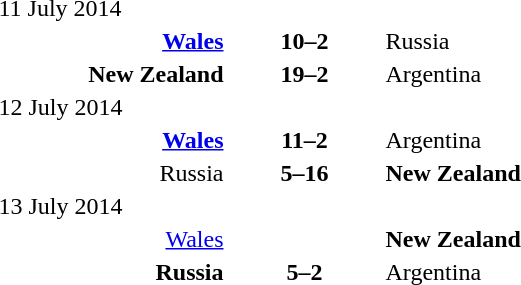<table>
<tr>
<th width=150></th>
<th width=100></th>
<th width=150></th>
</tr>
<tr>
<td>11 July 2014</td>
</tr>
<tr>
<td align=right><strong><a href='#'>Wales</a></strong> </td>
<td align=center><strong>10–2</strong></td>
<td> Russia</td>
</tr>
<tr>
<td align=right><strong>New Zealand</strong> </td>
<td align=center><strong>19–2</strong></td>
<td> Argentina</td>
</tr>
<tr>
<td>12 July 2014</td>
</tr>
<tr>
<td align=right><strong><a href='#'>Wales</a></strong> </td>
<td align=center><strong>11–2</strong></td>
<td> Argentina</td>
</tr>
<tr>
<td align=right>Russia </td>
<td align=center><strong>5–16</strong></td>
<td> <strong>New Zealand</strong></td>
</tr>
<tr>
<td>13 July 2014</td>
</tr>
<tr>
<td align=right><a href='#'>Wales</a> </td>
<td align=center></td>
<td> <strong>New Zealand</strong></td>
</tr>
<tr>
<td align=right><strong>Russia</strong> </td>
<td align=center><strong>5–2</strong></td>
<td> Argentina</td>
</tr>
</table>
